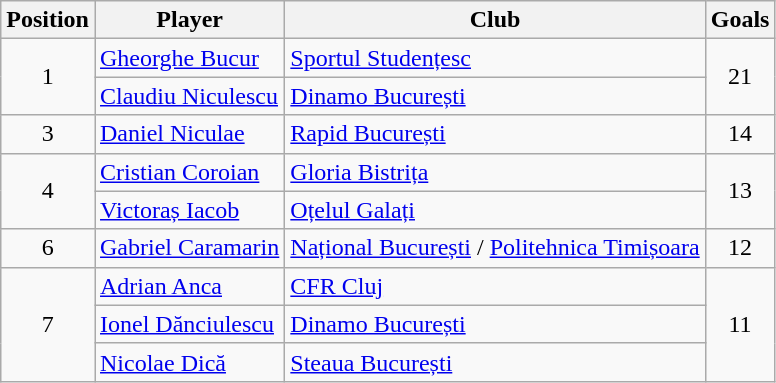<table class="wikitable">
<tr>
<th style="width:28px">Position</th>
<th>Player</th>
<th>Club</th>
<th>Goals</th>
</tr>
<tr>
<td rowspan="2" align="center">1</td>
<td><a href='#'>Gheorghe Bucur</a></td>
<td><a href='#'>Sportul Studențesc</a></td>
<td rowspan="2" align="center">21</td>
</tr>
<tr>
<td><a href='#'>Claudiu Niculescu</a></td>
<td><a href='#'>Dinamo București</a></td>
</tr>
<tr>
<td rowspan="1" align="center">3</td>
<td><a href='#'>Daniel Niculae</a></td>
<td><a href='#'>Rapid București</a></td>
<td align="center">14</td>
</tr>
<tr>
<td rowspan="2" align="center">4</td>
<td><a href='#'>Cristian Coroian</a></td>
<td><a href='#'>Gloria Bistrița</a></td>
<td rowspan="2" align="center">13</td>
</tr>
<tr>
<td><a href='#'>Victoraș Iacob</a></td>
<td><a href='#'>Oțelul Galați</a></td>
</tr>
<tr>
<td rowspan="1" align="center">6</td>
<td><a href='#'>Gabriel Caramarin</a></td>
<td><a href='#'>Național București</a> / <a href='#'>Politehnica Timișoara</a></td>
<td align="center">12</td>
</tr>
<tr>
<td rowspan=3 align="center">7</td>
<td><a href='#'>Adrian Anca</a></td>
<td><a href='#'>CFR Cluj</a></td>
<td rowspan=3 align="center">11</td>
</tr>
<tr>
<td><a href='#'>Ionel Dănciulescu</a></td>
<td><a href='#'>Dinamo București</a></td>
</tr>
<tr>
<td><a href='#'>Nicolae Dică</a></td>
<td><a href='#'>Steaua București</a></td>
</tr>
</table>
